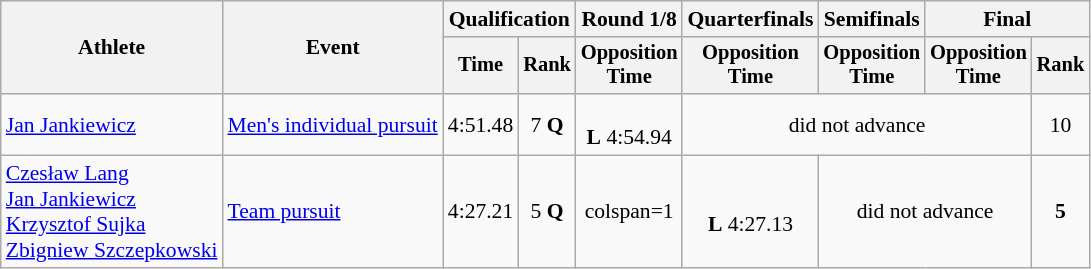<table class="wikitable" style="font-size:90%">
<tr>
<th rowspan="2">Athlete</th>
<th rowspan="2">Event</th>
<th colspan=2>Qualification</th>
<th>Round 1/8</th>
<th>Quarterfinals</th>
<th>Semifinals</th>
<th colspan=2>Final</th>
</tr>
<tr style="font-size:95%">
<th>Time</th>
<th>Rank</th>
<th>Opposition<br>Time</th>
<th>Opposition<br>Time</th>
<th>Opposition<br>Time</th>
<th>Opposition<br>Time</th>
<th>Rank</th>
</tr>
<tr align=center>
<td align=left><a href='#'>Jan Jankiewicz</a></td>
<td align=left><a href='#'>Men's individual pursuit</a></td>
<td>4:51.48</td>
<td>7 <strong>Q</strong></td>
<td><br><strong>L</strong> 4:54.94</td>
<td colspan=3>did not advance</td>
<td>10</td>
</tr>
<tr align=center>
<td align=left><a href='#'>Czesław Lang</a><br><a href='#'>Jan Jankiewicz</a><br><a href='#'>Krzysztof Sujka</a><br><a href='#'>Zbigniew Szczepkowski</a></td>
<td align=left><a href='#'>Team pursuit</a></td>
<td>4:27.21</td>
<td>5 <strong>Q</strong></td>
<td>colspan=1 </td>
<td><br><strong>L</strong> 4:27.13</td>
<td colspan=2>did not advance</td>
<td><strong>5</strong></td>
</tr>
</table>
